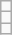<table class="wikitable">
<tr>
<td></td>
</tr>
<tr>
<td></td>
</tr>
<tr>
<td></td>
</tr>
</table>
